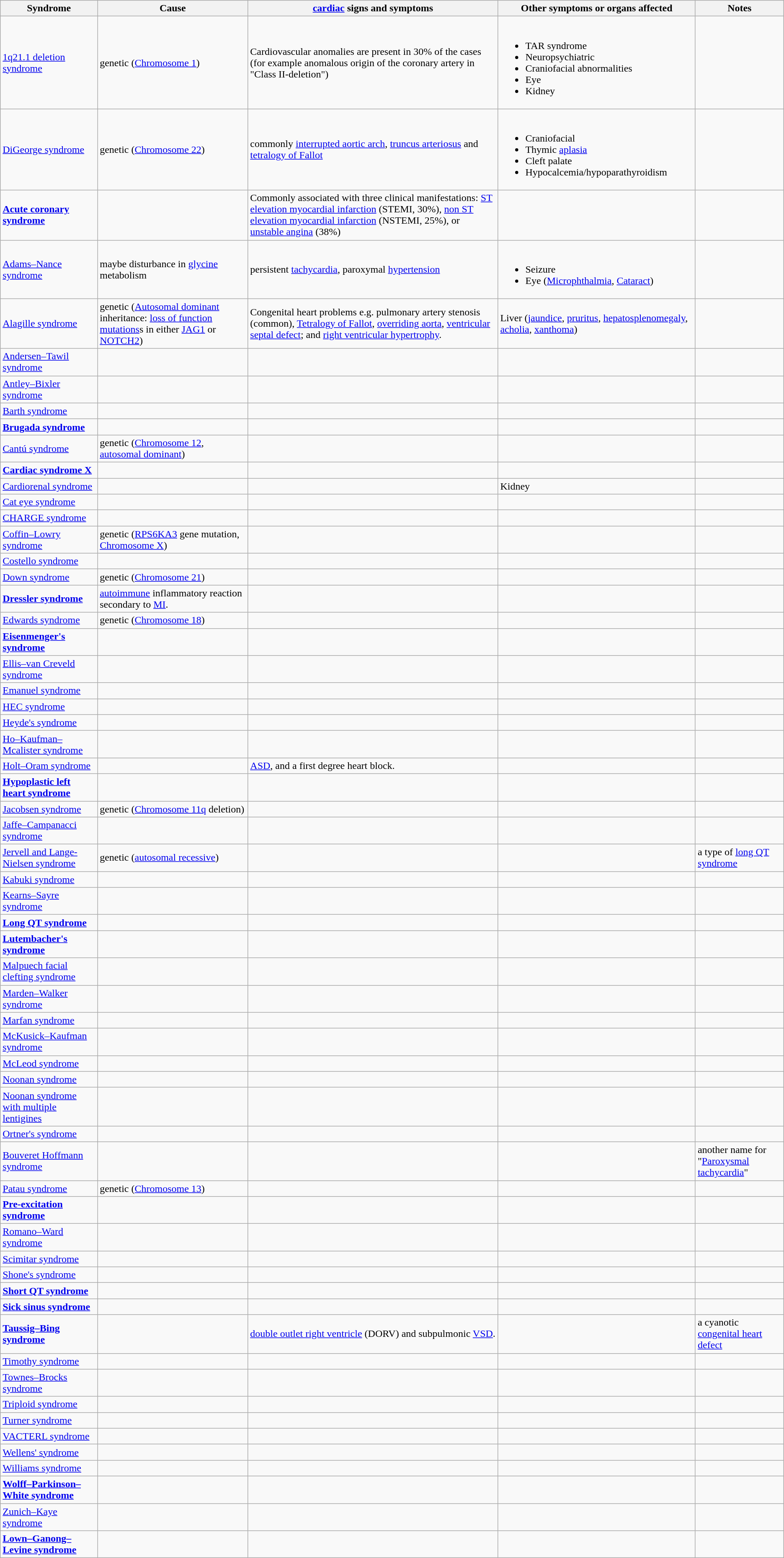<table class="wikitable sortable">
<tr>
<th scope="col">Syndrome</th>
<th scope="col">Cause</th>
<th scope="col"><a href='#'>cardiac</a> signs and symptoms</th>
<th scope="col">Other symptoms or organs affected</th>
<th scope="col" class="unsortable">Notes</th>
</tr>
<tr>
<td><a href='#'>1q21.1 deletion syndrome</a></td>
<td>genetic (<a href='#'>Chromosome 1</a>)</td>
<td>Cardiovascular anomalies are present in 30% of the cases (for example anomalous origin of the coronary artery in "Class II-deletion")</td>
<td><br><ul><li>TAR syndrome</li><li>Neuropsychiatric</li><li>Craniofacial abnormalities</li><li>Eye</li><li>Kidney</li></ul></td>
<td></td>
</tr>
<tr>
<td><a href='#'>DiGeorge syndrome</a></td>
<td>genetic (<a href='#'>Chromosome 22</a>)</td>
<td>commonly <a href='#'>interrupted aortic arch</a>, <a href='#'>truncus arteriosus</a> and <a href='#'>tetralogy of Fallot</a></td>
<td><br><ul><li>Craniofacial</li><li>Thymic <a href='#'>aplasia</a></li><li>Cleft palate</li><li>Hypocalcemia/hypoparathyroidism</li></ul></td>
<td></td>
</tr>
<tr>
<td><strong><a href='#'>Acute coronary syndrome</a></strong></td>
<td></td>
<td>Commonly associated with three clinical manifestations: <a href='#'>ST elevation myocardial infarction</a> (STEMI, 30%), <a href='#'>non ST elevation myocardial infarction</a> (NSTEMI, 25%), or <a href='#'>unstable angina</a> (38%)</td>
<td></td>
<td></td>
</tr>
<tr>
<td><a href='#'>Adams–Nance syndrome</a></td>
<td>maybe disturbance in <a href='#'>glycine</a> metabolism</td>
<td>persistent <a href='#'>tachycardia</a>, paroxymal <a href='#'>hypertension</a></td>
<td><br><ul><li>Seizure</li><li>Eye (<a href='#'>Microphthalmia</a>, <a href='#'>Cataract</a>)</li></ul></td>
<td></td>
</tr>
<tr>
<td><a href='#'>Alagille syndrome</a></td>
<td>genetic (<a href='#'>Autosomal dominant</a> inheritance: <a href='#'>loss of function mutations</a>s in either <a href='#'>JAG1</a> or <a href='#'>NOTCH2</a>)</td>
<td>Congenital heart problems e.g. pulmonary artery stenosis (common), <a href='#'>Tetralogy of Fallot</a>, <a href='#'>overriding aorta</a>, <a href='#'>ventricular septal defect</a>; and <a href='#'>right ventricular hypertrophy</a>.</td>
<td>Liver (<a href='#'>jaundice</a>, <a href='#'>pruritus</a>, <a href='#'>hepatosplenomegaly</a>, <a href='#'>acholia</a>, <a href='#'>xanthoma</a>)</td>
<td></td>
</tr>
<tr>
<td><a href='#'>Andersen–Tawil syndrome</a></td>
<td></td>
<td></td>
<td></td>
<td></td>
</tr>
<tr>
<td><a href='#'>Antley–Bixler syndrome</a></td>
<td></td>
<td></td>
<td></td>
<td></td>
</tr>
<tr>
<td><a href='#'>Barth syndrome</a></td>
<td></td>
<td></td>
<td></td>
<td></td>
</tr>
<tr>
<td><strong><a href='#'>Brugada syndrome</a></strong></td>
<td></td>
<td></td>
<td></td>
<td></td>
</tr>
<tr>
<td><a href='#'>Cantú syndrome</a></td>
<td>genetic (<a href='#'>Chromosome 12</a>, <a href='#'>autosomal dominant</a>)</td>
<td></td>
<td></td>
<td></td>
</tr>
<tr>
<td><strong><a href='#'>Cardiac syndrome X</a></strong></td>
<td></td>
<td></td>
<td></td>
<td></td>
</tr>
<tr>
<td><a href='#'>Cardiorenal syndrome</a></td>
<td></td>
<td></td>
<td>Kidney</td>
<td></td>
</tr>
<tr>
<td><a href='#'>Cat eye syndrome</a></td>
<td></td>
<td></td>
<td></td>
<td></td>
</tr>
<tr>
<td><a href='#'>CHARGE syndrome</a></td>
<td></td>
<td></td>
<td></td>
<td></td>
</tr>
<tr>
<td><a href='#'>Coffin–Lowry syndrome</a></td>
<td>genetic (<a href='#'>RPS6KA3</a> gene mutation, <a href='#'>Chromosome X</a>)</td>
<td></td>
<td></td>
<td></td>
</tr>
<tr>
<td><a href='#'>Costello syndrome</a></td>
<td></td>
<td></td>
<td></td>
<td></td>
</tr>
<tr>
<td><a href='#'>Down syndrome</a></td>
<td>genetic (<a href='#'>Chromosome 21</a>)</td>
<td></td>
<td></td>
<td></td>
</tr>
<tr>
<td><strong><a href='#'>Dressler syndrome</a></strong></td>
<td><a href='#'>autoimmune</a> inflammatory reaction secondary to <a href='#'>MI</a>.</td>
<td></td>
<td></td>
<td></td>
</tr>
<tr>
<td><a href='#'>Edwards syndrome</a></td>
<td>genetic (<a href='#'>Chromosome 18</a>)</td>
<td></td>
<td></td>
<td></td>
</tr>
<tr>
<td><strong><a href='#'>Eisenmenger's syndrome</a></strong></td>
<td></td>
<td></td>
<td></td>
<td></td>
</tr>
<tr>
<td><a href='#'>Ellis–van Creveld syndrome</a></td>
<td></td>
<td></td>
<td></td>
<td></td>
</tr>
<tr>
<td><a href='#'>Emanuel syndrome</a></td>
<td></td>
<td></td>
<td></td>
<td></td>
</tr>
<tr>
<td><a href='#'>HEC syndrome</a></td>
<td></td>
<td></td>
<td></td>
<td></td>
</tr>
<tr>
<td><a href='#'>Heyde's syndrome</a></td>
<td></td>
<td></td>
<td></td>
<td></td>
</tr>
<tr>
<td><a href='#'>Ho–Kaufman–Mcalister syndrome</a></td>
<td></td>
<td></td>
<td></td>
<td></td>
</tr>
<tr>
<td><a href='#'>Holt–Oram syndrome</a></td>
<td></td>
<td><a href='#'>ASD</a>, and a first degree heart block.</td>
<td></td>
<td></td>
</tr>
<tr>
<td><strong><a href='#'>Hypoplastic left heart syndrome</a></strong></td>
<td></td>
<td></td>
<td></td>
<td></td>
</tr>
<tr>
<td><a href='#'>Jacobsen syndrome</a></td>
<td>genetic (<a href='#'>Chromosome 11q</a> deletion)</td>
<td></td>
<td></td>
<td></td>
</tr>
<tr>
<td><a href='#'>Jaffe–Campanacci syndrome</a></td>
<td></td>
<td></td>
<td></td>
<td></td>
</tr>
<tr>
<td><a href='#'>Jervell and Lange-Nielsen syndrome</a></td>
<td>genetic (<a href='#'>autosomal recessive</a>)</td>
<td></td>
<td></td>
<td>a type of <a href='#'>long QT syndrome</a></td>
</tr>
<tr>
<td><a href='#'>Kabuki syndrome</a></td>
<td></td>
<td></td>
<td></td>
<td></td>
</tr>
<tr>
<td><a href='#'>Kearns–Sayre syndrome</a></td>
<td></td>
<td></td>
<td></td>
<td></td>
</tr>
<tr>
<td><strong><a href='#'>Long QT syndrome</a></strong></td>
<td></td>
<td></td>
<td></td>
<td></td>
</tr>
<tr>
<td><strong><a href='#'>Lutembacher's syndrome</a></strong></td>
<td></td>
<td></td>
<td></td>
<td></td>
</tr>
<tr>
<td><a href='#'>Malpuech facial clefting syndrome</a></td>
<td></td>
<td></td>
<td></td>
<td></td>
</tr>
<tr>
<td><a href='#'>Marden–Walker syndrome</a></td>
<td></td>
<td></td>
<td></td>
<td></td>
</tr>
<tr>
<td><a href='#'>Marfan syndrome</a></td>
<td></td>
<td></td>
<td></td>
<td></td>
</tr>
<tr>
<td><a href='#'>McKusick–Kaufman syndrome</a></td>
<td></td>
<td></td>
<td></td>
<td></td>
</tr>
<tr>
<td><a href='#'>McLeod syndrome</a></td>
<td></td>
<td></td>
<td></td>
<td></td>
</tr>
<tr>
<td><a href='#'>Noonan syndrome</a></td>
<td></td>
<td></td>
<td></td>
<td></td>
</tr>
<tr>
<td><a href='#'>Noonan syndrome with multiple lentigines</a></td>
<td></td>
<td></td>
<td></td>
<td></td>
</tr>
<tr>
<td><a href='#'>Ortner's syndrome</a></td>
<td></td>
<td></td>
<td></td>
<td></td>
</tr>
<tr>
<td><a href='#'>Bouveret Hoffmann syndrome</a></td>
<td></td>
<td></td>
<td></td>
<td>another name for "<a href='#'>Paroxysmal tachycardia</a>"</td>
</tr>
<tr>
<td><a href='#'>Patau syndrome</a></td>
<td>genetic (<a href='#'>Chromosome 13</a>)</td>
<td></td>
<td></td>
<td></td>
</tr>
<tr>
<td><strong><a href='#'>Pre-excitation syndrome</a></strong></td>
<td></td>
<td></td>
<td></td>
<td></td>
</tr>
<tr>
<td><a href='#'>Romano–Ward syndrome</a></td>
<td></td>
<td></td>
<td></td>
<td></td>
</tr>
<tr>
<td><a href='#'>Scimitar syndrome</a></td>
<td></td>
<td></td>
<td></td>
<td></td>
</tr>
<tr>
<td><a href='#'>Shone's syndrome</a></td>
<td></td>
<td></td>
<td></td>
<td></td>
</tr>
<tr>
<td><strong><a href='#'>Short QT syndrome</a></strong></td>
<td></td>
<td></td>
<td></td>
<td></td>
</tr>
<tr>
<td><strong><a href='#'>Sick sinus syndrome</a></strong></td>
<td></td>
<td></td>
<td></td>
<td></td>
</tr>
<tr>
<td><strong><a href='#'>Taussig–Bing syndrome</a></strong></td>
<td></td>
<td><a href='#'>double outlet right ventricle</a> (DORV) and subpulmonic <a href='#'>VSD</a>.</td>
<td></td>
<td>a cyanotic <a href='#'>congenital heart defect</a></td>
</tr>
<tr>
<td><a href='#'>Timothy syndrome</a></td>
<td></td>
<td></td>
<td></td>
<td></td>
</tr>
<tr>
<td><a href='#'>Townes–Brocks syndrome</a></td>
<td></td>
<td></td>
<td></td>
<td></td>
</tr>
<tr>
<td><a href='#'>Triploid syndrome</a></td>
<td></td>
<td></td>
<td></td>
<td></td>
</tr>
<tr>
<td><a href='#'>Turner syndrome</a></td>
<td></td>
<td></td>
<td></td>
<td></td>
</tr>
<tr>
<td><a href='#'>VACTERL syndrome</a></td>
<td></td>
<td></td>
<td></td>
<td></td>
</tr>
<tr>
<td><a href='#'>Wellens' syndrome</a></td>
<td></td>
<td></td>
<td></td>
<td></td>
</tr>
<tr>
<td><a href='#'>Williams syndrome</a></td>
<td></td>
<td></td>
<td></td>
<td></td>
</tr>
<tr>
<td><strong> <a href='#'>Wolff–Parkinson–White syndrome</a></strong></td>
<td></td>
<td></td>
<td></td>
<td></td>
</tr>
<tr>
<td><a href='#'>Zunich–Kaye syndrome</a></td>
<td></td>
<td></td>
<td></td>
<td></td>
</tr>
<tr>
<td><strong><a href='#'>Lown–Ganong–Levine syndrome</a></strong></td>
<td></td>
<td></td>
<td></td>
<td></td>
</tr>
</table>
